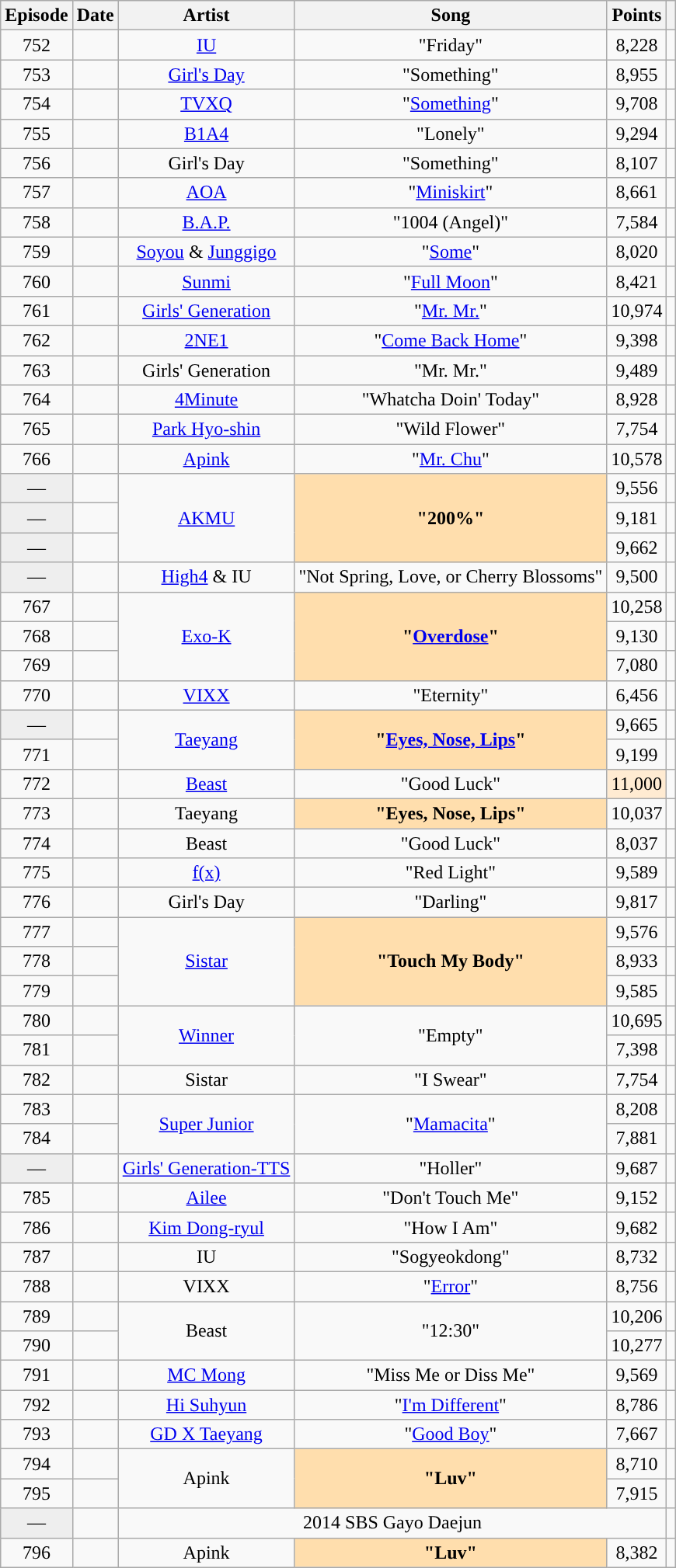<table class="wikitable plainrowheaders sortable" style="text-align:center">
<tr>
<th scope="col">Episode</th>
<th scope="col">Date</th>
<th scope="col">Artist</th>
<th scope="col">Song</th>
<th scope="col">Points</th>
<th scope="col" class="unsortable"></th>
</tr>
<tr>
<td>752</td>
<td></td>
<td><a href='#'>IU</a></td>
<td>"Friday"</td>
<td>8,228</td>
<td></td>
</tr>
<tr>
<td>753</td>
<td></td>
<td><a href='#'>Girl's Day</a></td>
<td>"Something"</td>
<td>8,955</td>
<td></td>
</tr>
<tr>
<td>754</td>
<td></td>
<td><a href='#'>TVXQ</a></td>
<td>"<a href='#'>Something</a>"</td>
<td>9,708</td>
<td></td>
</tr>
<tr>
<td>755</td>
<td></td>
<td><a href='#'>B1A4</a></td>
<td>"Lonely"</td>
<td>9,294</td>
<td></td>
</tr>
<tr>
<td>756</td>
<td></td>
<td>Girl's Day</td>
<td>"Something"</td>
<td>8,107</td>
<td></td>
</tr>
<tr>
<td>757</td>
<td></td>
<td><a href='#'>AOA</a></td>
<td>"<a href='#'>Miniskirt</a>"</td>
<td>8,661</td>
<td></td>
</tr>
<tr>
<td>758</td>
<td></td>
<td><a href='#'>B.A.P.</a></td>
<td>"1004 (Angel)"</td>
<td>7,584</td>
<td></td>
</tr>
<tr>
<td>759</td>
<td></td>
<td><a href='#'>Soyou</a> & <a href='#'>Junggigo</a></td>
<td>"<a href='#'>Some</a>"</td>
<td>8,020</td>
<td></td>
</tr>
<tr>
<td>760</td>
<td></td>
<td><a href='#'>Sunmi</a></td>
<td>"<a href='#'>Full Moon</a>"</td>
<td>8,421</td>
<td></td>
</tr>
<tr>
<td>761</td>
<td></td>
<td><a href='#'>Girls' Generation</a></td>
<td>"<a href='#'>Mr. Mr.</a>"</td>
<td>10,974</td>
<td></td>
</tr>
<tr>
<td>762</td>
<td></td>
<td><a href='#'>2NE1</a></td>
<td>"<a href='#'>Come Back Home</a>"</td>
<td>9,398</td>
<td></td>
</tr>
<tr>
<td>763</td>
<td></td>
<td>Girls' Generation</td>
<td>"Mr. Mr."</td>
<td>9,489</td>
<td></td>
</tr>
<tr>
<td>764</td>
<td></td>
<td><a href='#'>4Minute</a></td>
<td>"Whatcha Doin' Today"</td>
<td>8,928</td>
<td></td>
</tr>
<tr>
<td>765</td>
<td></td>
<td><a href='#'>Park Hyo-shin</a></td>
<td>"Wild Flower"</td>
<td>7,754</td>
<td></td>
</tr>
<tr>
<td>766</td>
<td></td>
<td><a href='#'>Apink</a></td>
<td>"<a href='#'>Mr. Chu</a>"</td>
<td>10,578</td>
<td></td>
</tr>
<tr>
<td style="background:#eee;">—</td>
<td></td>
<td rowspan="3"><a href='#'>AKMU</a></td>
<td rowspan="3" style="font-weight: bold; background: navajowhite;">"200%"</td>
<td>9,556</td>
<td></td>
</tr>
<tr>
<td style="background:#eee;">—</td>
<td></td>
<td>9,181</td>
<td></td>
</tr>
<tr>
<td style="background:#eee;">—</td>
<td></td>
<td>9,662</td>
<td></td>
</tr>
<tr>
<td style="background:#eee;">—</td>
<td></td>
<td><a href='#'>High4</a> & IU</td>
<td>"Not Spring, Love, or Cherry Blossoms"</td>
<td>9,500</td>
<td></td>
</tr>
<tr>
<td>767</td>
<td></td>
<td rowspan="3"><a href='#'>Exo-K</a></td>
<td rowspan="3" style="font-weight: bold; background: navajowhite;">"<a href='#'>Overdose</a>"</td>
<td>10,258</td>
<td></td>
</tr>
<tr>
<td>768</td>
<td></td>
<td>9,130</td>
<td></td>
</tr>
<tr>
<td>769</td>
<td></td>
<td>7,080</td>
<td></td>
</tr>
<tr>
<td>770</td>
<td></td>
<td><a href='#'>VIXX</a></td>
<td>"Eternity"</td>
<td>6,456</td>
<td></td>
</tr>
<tr>
<td style="background:#eee;">—</td>
<td></td>
<td rowspan="2"><a href='#'>Taeyang</a></td>
<td rowspan="2" style="font-weight: bold; background: navajowhite;">"<a href='#'>Eyes, Nose, Lips</a>"</td>
<td>9,665</td>
<td></td>
</tr>
<tr>
<td>771</td>
<td></td>
<td>9,199</td>
<td></td>
</tr>
<tr>
<td>772</td>
<td></td>
<td><a href='#'>Beast</a></td>
<td>"Good Luck"</td>
<td style='background: #ffebd2;"'>11,000</td>
<td></td>
</tr>
<tr>
<td>773</td>
<td></td>
<td>Taeyang</td>
<td style="font-weight: bold; background: navajowhite;">"Eyes, Nose, Lips"</td>
<td>10,037</td>
<td></td>
</tr>
<tr>
<td>774</td>
<td></td>
<td>Beast</td>
<td>"Good Luck"</td>
<td>8,037</td>
<td></td>
</tr>
<tr>
<td>775</td>
<td></td>
<td><a href='#'>f(x)</a></td>
<td>"Red Light"</td>
<td>9,589</td>
<td></td>
</tr>
<tr>
<td>776</td>
<td></td>
<td>Girl's Day</td>
<td>"Darling"</td>
<td>9,817</td>
<td></td>
</tr>
<tr>
<td>777</td>
<td></td>
<td rowspan="3"><a href='#'>Sistar</a></td>
<td rowspan="3" style="font-weight: bold; background: navajowhite;">"Touch My Body"</td>
<td>9,576</td>
<td></td>
</tr>
<tr>
<td>778</td>
<td></td>
<td>8,933</td>
<td></td>
</tr>
<tr>
<td>779</td>
<td></td>
<td>9,585</td>
<td></td>
</tr>
<tr>
<td>780</td>
<td></td>
<td rowspan="2"><a href='#'>Winner</a></td>
<td rowspan="2">"Empty"</td>
<td>10,695</td>
<td></td>
</tr>
<tr>
<td>781</td>
<td></td>
<td>7,398</td>
<td></td>
</tr>
<tr>
<td>782</td>
<td></td>
<td>Sistar</td>
<td>"I Swear"</td>
<td>7,754</td>
<td></td>
</tr>
<tr>
<td>783</td>
<td></td>
<td rowspan="2"><a href='#'>Super Junior</a></td>
<td rowspan="2">"<a href='#'>Mamacita</a>"</td>
<td>8,208</td>
<td></td>
</tr>
<tr>
<td>784</td>
<td></td>
<td>7,881</td>
<td></td>
</tr>
<tr>
<td style="background:#eee;">—</td>
<td></td>
<td><a href='#'>Girls' Generation-TTS</a></td>
<td>"Holler"</td>
<td>9,687</td>
<td></td>
</tr>
<tr>
<td>785</td>
<td></td>
<td><a href='#'>Ailee</a></td>
<td>"Don't Touch Me"</td>
<td>9,152</td>
<td></td>
</tr>
<tr>
<td>786</td>
<td></td>
<td><a href='#'>Kim Dong-ryul</a></td>
<td>"How I Am"</td>
<td>9,682</td>
<td></td>
</tr>
<tr>
<td>787</td>
<td></td>
<td>IU</td>
<td>"Sogyeokdong"</td>
<td>8,732</td>
<td></td>
</tr>
<tr>
<td>788</td>
<td></td>
<td>VIXX</td>
<td>"<a href='#'>Error</a>"</td>
<td>8,756</td>
<td></td>
</tr>
<tr>
<td>789</td>
<td></td>
<td rowspan="2">Beast</td>
<td rowspan="2">"12:30"</td>
<td>10,206</td>
<td></td>
</tr>
<tr>
<td>790</td>
<td></td>
<td>10,277</td>
<td></td>
</tr>
<tr>
<td>791</td>
<td></td>
<td><a href='#'>MC Mong</a></td>
<td>"Miss Me or Diss Me"</td>
<td>9,569</td>
<td></td>
</tr>
<tr>
<td>792</td>
<td></td>
<td><a href='#'>Hi Suhyun</a></td>
<td>"<a href='#'>I'm Different</a>"</td>
<td>8,786</td>
<td></td>
</tr>
<tr>
<td>793</td>
<td></td>
<td><a href='#'>GD X Taeyang</a></td>
<td>"<a href='#'>Good Boy</a>"</td>
<td>7,667</td>
<td></td>
</tr>
<tr>
<td>794</td>
<td></td>
<td rowspan="2">Apink</td>
<td rowspan="2" style="font-weight: bold; background: navajowhite;">"Luv"</td>
<td>8,710</td>
<td></td>
</tr>
<tr>
<td>795</td>
<td></td>
<td>7,915</td>
<td></td>
</tr>
<tr>
<td style="background:#eee;">—</td>
<td></td>
<td colspan="3" align="center">2014 SBS Gayo Daejun</td>
<td></td>
</tr>
<tr>
<td>796</td>
<td></td>
<td>Apink</td>
<td style="font-weight: bold; background: navajowhite;">"Luv"</td>
<td>8,382</td>
<td></td>
</tr>
</table>
